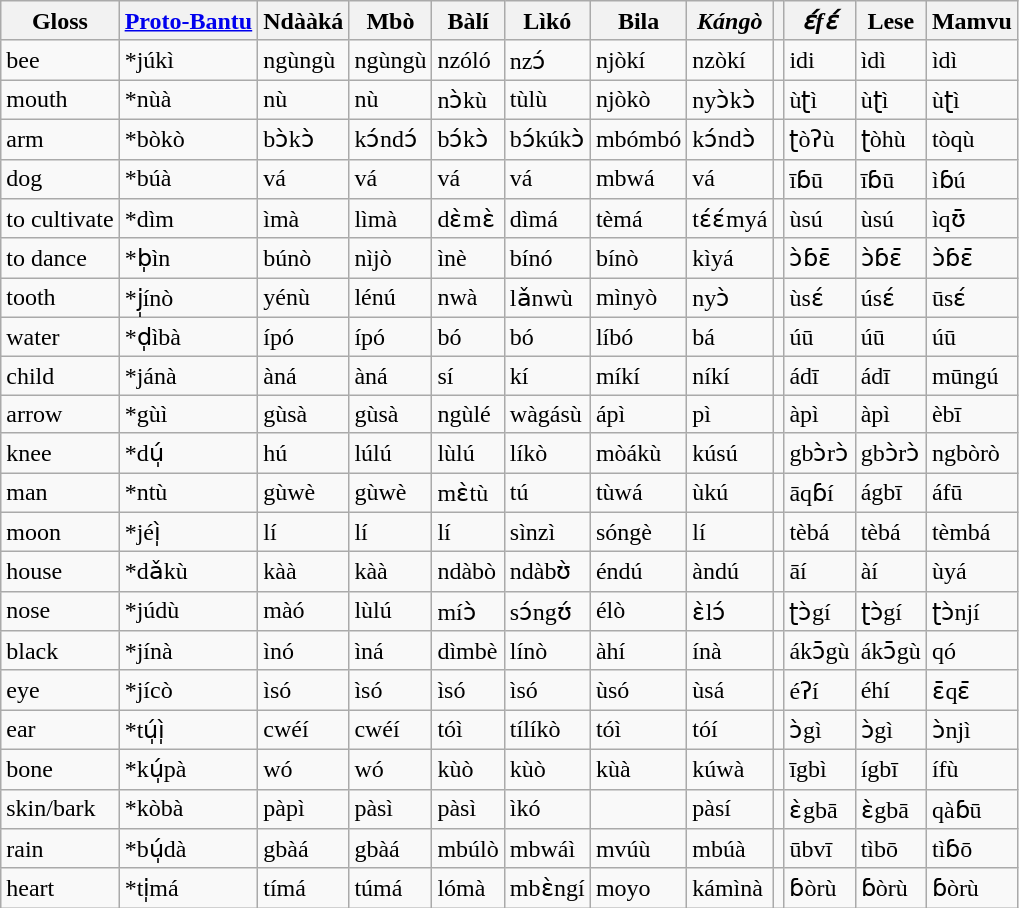<table class="wikitable sortable">
<tr>
<th>Gloss</th>
<th><a href='#'>Proto-Bantu</a></th>
<th>Ndààká</th>
<th>Mbò</th>
<th>Bàlí</th>
<th>Lìkó</th>
<th>Bila</th>
<th><em>Kángò</em></th>
<th></th>
<th><em>ɛ́fɛ́</em></th>
<th>Lese</th>
<th>Mamvu</th>
</tr>
<tr>
<td>bee</td>
<td>*júkì</td>
<td>ngùngù</td>
<td>ngùngù</td>
<td>nzóló</td>
<td>nzɔ́</td>
<td>njòkí</td>
<td>nzòkí</td>
<td></td>
<td>idi</td>
<td>ìdì</td>
<td>ìdì</td>
</tr>
<tr>
<td>mouth</td>
<td>*nùà</td>
<td>nù</td>
<td>nù</td>
<td>nɔ̀kù</td>
<td>tùlù</td>
<td>njòkò</td>
<td>nyɔ̀kɔ̀</td>
<td></td>
<td>ùʈì</td>
<td>ùʈì</td>
<td>ùʈì</td>
</tr>
<tr>
<td>arm</td>
<td>*bòkò</td>
<td>bɔ̀kɔ̀</td>
<td>kɔ́ndɔ́</td>
<td>bɔ́kɔ̀</td>
<td>bɔ́kúkɔ̀</td>
<td>mbómbó</td>
<td>kɔ́ndɔ̀</td>
<td></td>
<td>ʈòʔù</td>
<td>ʈòhù</td>
<td>tòqù</td>
</tr>
<tr>
<td>dog</td>
<td>*búà</td>
<td>vá</td>
<td>vá</td>
<td>vá</td>
<td>vá</td>
<td>mbwá</td>
<td>vá</td>
<td></td>
<td>īɓū</td>
<td>īɓū</td>
<td>ìɓú</td>
</tr>
<tr>
<td>to cultivate</td>
<td>*dìm</td>
<td>ìmà</td>
<td>lìmà</td>
<td>dɛ̀mɛ̀</td>
<td>dìmá</td>
<td>tèmá</td>
<td>tɛ́ɛ́myá</td>
<td></td>
<td>ùsú</td>
<td>ùsú</td>
<td>ìqʊ̄</td>
</tr>
<tr>
<td>to dance</td>
<td>*b̩ìn</td>
<td>búnò</td>
<td>nìjò</td>
<td>ìnè</td>
<td>bínó</td>
<td>bínò</td>
<td>kìyá</td>
<td></td>
<td>ɔ̀ɓɛ̄</td>
<td>ɔ̀ɓɛ̄</td>
<td>ɔ̀ɓɛ̄</td>
</tr>
<tr>
<td>tooth</td>
<td>*j̩ínò</td>
<td>yénù</td>
<td>lénú</td>
<td>nwà</td>
<td>lǎnwù</td>
<td>mìnyò</td>
<td>nyɔ̀</td>
<td></td>
<td>ùsɛ́</td>
<td>úsɛ́</td>
<td>ūsɛ́</td>
</tr>
<tr>
<td>water</td>
<td>*d̩ìbà</td>
<td>ípó</td>
<td>ípó</td>
<td>bó</td>
<td>bó</td>
<td>líbó</td>
<td>bá</td>
<td></td>
<td>úū</td>
<td>úū</td>
<td>úū</td>
</tr>
<tr>
<td>child</td>
<td>*jánà</td>
<td>àná</td>
<td>àná</td>
<td>sí</td>
<td>kí</td>
<td>míkí</td>
<td>níkí</td>
<td></td>
<td>ádī</td>
<td>ádī</td>
<td>mūngú</td>
</tr>
<tr>
<td>arrow</td>
<td>*gùì</td>
<td>gùsà</td>
<td>gùsà</td>
<td>ngùlé</td>
<td>wàgásù</td>
<td>ápì</td>
<td>pì</td>
<td></td>
<td>àpì</td>
<td>àpì</td>
<td>èbī</td>
</tr>
<tr>
<td>knee</td>
<td>*dú̩</td>
<td>hú</td>
<td>lúlú</td>
<td>lùlú</td>
<td>líkò</td>
<td>mòákù</td>
<td>kúsú</td>
<td></td>
<td>gbɔ̀rɔ̀</td>
<td>gbɔ̀rɔ̀</td>
<td>ngbòrò</td>
</tr>
<tr>
<td>man</td>
<td>*ntù</td>
<td>gùwè</td>
<td>gùwè</td>
<td>mɛ̀tù</td>
<td>tú</td>
<td>tùwá</td>
<td>ùkú</td>
<td></td>
<td>āqɓí</td>
<td>ágbī</td>
<td>áfū</td>
</tr>
<tr>
<td>moon</td>
<td>*jéì̩</td>
<td>lí</td>
<td>lí</td>
<td>lí</td>
<td>sìnzì</td>
<td>sóngè</td>
<td>lí</td>
<td></td>
<td>tèbá</td>
<td>tèbá</td>
<td>tèmbá</td>
</tr>
<tr>
<td>house</td>
<td>*dǎkù</td>
<td>kàà</td>
<td>kàà</td>
<td>ndàbò</td>
<td>ndàbʊ̀</td>
<td>éndú</td>
<td>àndú</td>
<td></td>
<td>āí</td>
<td>àí</td>
<td>ùyá</td>
</tr>
<tr>
<td>nose</td>
<td>*júdù</td>
<td>màó</td>
<td>lùlú</td>
<td>míɔ̀</td>
<td>sɔ́ngʊ́</td>
<td>élò</td>
<td>ɛ̀lɔ́</td>
<td></td>
<td>ʈɔ̀gí</td>
<td>ʈɔ̀gí</td>
<td>ʈɔ̀njí</td>
</tr>
<tr>
<td>black</td>
<td>*jínà</td>
<td>ìnó</td>
<td>ìná</td>
<td>dìmbè</td>
<td>línò</td>
<td>àhí</td>
<td>ínà</td>
<td></td>
<td>ákɔ̄gù</td>
<td>ákɔ̄gù</td>
<td>qó</td>
</tr>
<tr>
<td>eye</td>
<td>*jícò</td>
<td>ìsó</td>
<td>ìsó</td>
<td>ìsó</td>
<td>ìsó</td>
<td>ùsó</td>
<td>ùsá</td>
<td></td>
<td>éʔí</td>
<td>éhí</td>
<td>ɛ̄qɛ̄</td>
</tr>
<tr>
<td>ear</td>
<td>*tú̩ì̩</td>
<td>cwéí</td>
<td>cwéí</td>
<td>tóì</td>
<td>tílíkò</td>
<td>tóì</td>
<td>tóí</td>
<td></td>
<td>ɔ̀gì</td>
<td>ɔ̀gì</td>
<td>ɔ̀njì</td>
</tr>
<tr>
<td>bone</td>
<td>*kú̩pà</td>
<td>wó</td>
<td>wó</td>
<td>kùò</td>
<td>kùò</td>
<td>kùà</td>
<td>kúwà</td>
<td></td>
<td>īgbì</td>
<td>ígbī</td>
<td>ífù</td>
</tr>
<tr>
<td>skin/bark</td>
<td>*kòbà</td>
<td>pàpì</td>
<td>pàsì</td>
<td>pàsì</td>
<td>ìkó</td>
<td></td>
<td>pàsí</td>
<td></td>
<td>ɛ̀gbā</td>
<td>ɛ̀gbā</td>
<td>qàɓū</td>
</tr>
<tr>
<td>rain</td>
<td>*bú̩dà</td>
<td>gbàá</td>
<td>gbàá</td>
<td>mbúlò</td>
<td>mbwáì</td>
<td>mvúù</td>
<td>mbúà</td>
<td></td>
<td>ūbvī</td>
<td>tìbō</td>
<td>tìɓō</td>
</tr>
<tr>
<td>heart</td>
<td>*ti̩má</td>
<td>tímá</td>
<td>túmá</td>
<td>lómà</td>
<td>mbɛ̀ngí</td>
<td>moyo</td>
<td>kámìnà</td>
<td></td>
<td>ɓòrù</td>
<td>ɓòrù</td>
<td>ɓòrù</td>
</tr>
</table>
